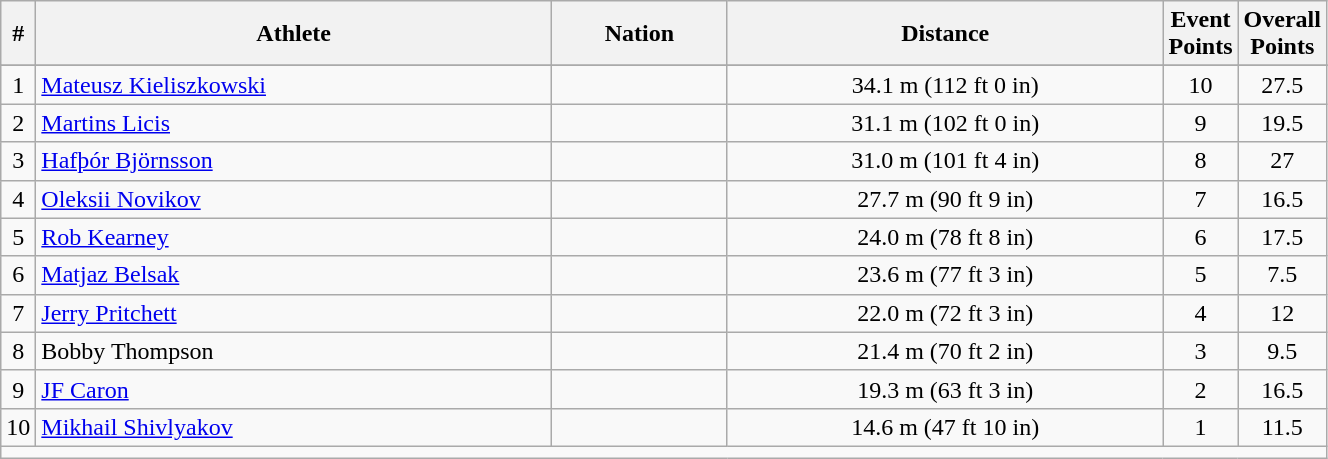<table class="wikitable sortable" style="text-align:center;width: 70%;">
<tr>
<th scope="col" style="width: 10px;">#</th>
<th scope="col">Athlete</th>
<th scope="col">Nation</th>
<th scope="col">Distance</th>
<th scope="col" style="width: 10px;">Event Points</th>
<th scope="col" style="width: 10px;">Overall Points</th>
</tr>
<tr>
</tr>
<tr>
<td>1</td>
<td align=left><a href='#'>Mateusz Kieliszkowski</a></td>
<td align=left></td>
<td>34.1 m (112 ft 0 in)</td>
<td>10</td>
<td>27.5</td>
</tr>
<tr>
<td>2</td>
<td align=left><a href='#'>Martins Licis</a></td>
<td align=left></td>
<td>31.1 m (102 ft 0 in)</td>
<td>9</td>
<td>19.5</td>
</tr>
<tr>
<td>3</td>
<td align=left><a href='#'>Hafþór Björnsson</a></td>
<td align=left></td>
<td>31.0 m (101 ft 4 in)</td>
<td>8</td>
<td>27</td>
</tr>
<tr>
<td>4</td>
<td align=left><a href='#'>Oleksii Novikov</a></td>
<td align=left></td>
<td>27.7 m (90 ft 9 in)</td>
<td>7</td>
<td>16.5</td>
</tr>
<tr>
<td>5</td>
<td align=left><a href='#'>Rob Kearney</a></td>
<td align=left></td>
<td>24.0 m (78 ft 8 in)</td>
<td>6</td>
<td>17.5</td>
</tr>
<tr>
<td>6</td>
<td align=left><a href='#'>Matjaz Belsak</a></td>
<td align=left></td>
<td>23.6 m (77 ft 3 in)</td>
<td>5</td>
<td>7.5</td>
</tr>
<tr>
<td>7</td>
<td align=left><a href='#'>Jerry Pritchett</a></td>
<td align=left></td>
<td>22.0 m (72 ft 3 in)</td>
<td>4</td>
<td>12</td>
</tr>
<tr>
<td>8</td>
<td align=left>Bobby Thompson</td>
<td align=left></td>
<td>21.4 m (70 ft 2 in)</td>
<td>3</td>
<td>9.5</td>
</tr>
<tr>
<td>9</td>
<td align=left><a href='#'>JF Caron</a></td>
<td align=left></td>
<td>19.3 m (63 ft 3 in)</td>
<td>2</td>
<td>16.5</td>
</tr>
<tr>
<td>10</td>
<td align=left><a href='#'>Mikhail Shivlyakov</a></td>
<td align=left></td>
<td>14.6 m (47 ft 10 in)</td>
<td>1</td>
<td>11.5</td>
</tr>
<tr class="sortbottom">
<td colspan="6"></td>
</tr>
</table>
